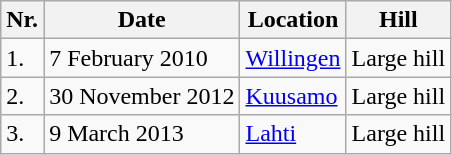<table class="wikitable">
<tr>
<th>Nr.</th>
<th>Date</th>
<th>Location</th>
<th>Hill</th>
</tr>
<tr>
<td>1.</td>
<td>7 February 2010</td>
<td> <a href='#'>Willingen</a></td>
<td>Large hill</td>
</tr>
<tr>
<td>2.</td>
<td>30 November 2012</td>
<td> <a href='#'>Kuusamo</a></td>
<td>Large hill</td>
</tr>
<tr>
<td>3.</td>
<td>9 March 2013</td>
<td> <a href='#'>Lahti</a></td>
<td>Large hill</td>
</tr>
</table>
